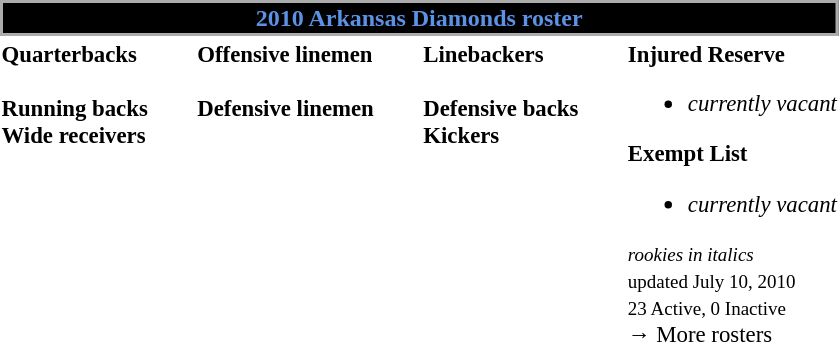<table class="toccolours" style="text-align: left;">
<tr>
<th colspan="7" style="background:#000000; border:2px solid #ACACAC; color:#5B92E5; text-align:center;"><strong>2010 Arkansas Diamonds roster</strong></th>
</tr>
<tr>
<td style="font-size: 95%;" valign="top"><strong>Quarterbacks</strong><br>
<br><strong>Running backs</strong>
<br><strong>Wide receivers</strong>




</td>
<td style="width: 25px;"></td>
<td style="font-size: 95%;" valign="top"><strong>Offensive linemen</strong><br>


<br><strong>Defensive linemen</strong>



</td>
<td style="width: 25px;"></td>
<td style="font-size: 95%;" valign="top"><strong>Linebackers</strong><br>

<br><strong>Defensive backs</strong>


<br><strong>Kickers</strong>
</td>
<td style="width: 25px;"></td>
<td style="font-size: 95%;" valign="top"><strong>Injured Reserve</strong><br><ul><li><em>currently vacant</em></li></ul><strong>Exempt List</strong><ul><li><em>currently vacant</em></li></ul><small><em>rookies in italics</em><br> updated July 10, 2010</small><br>
<small>23 Active, 0 Inactive</small><br>→ More rosters</td>
</tr>
<tr>
</tr>
</table>
